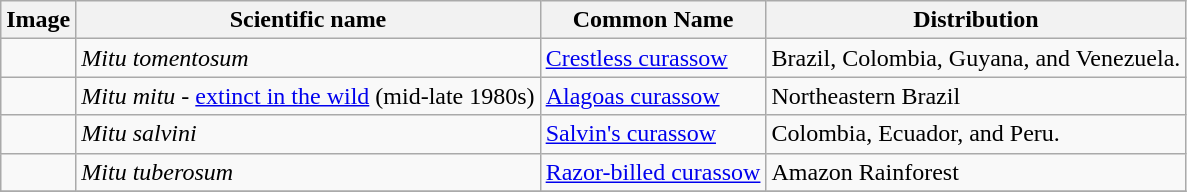<table class="wikitable">
<tr>
<th>Image</th>
<th>Scientific name</th>
<th>Common Name</th>
<th>Distribution</th>
</tr>
<tr>
<td></td>
<td><em>Mitu tomentosum</em></td>
<td><a href='#'>Crestless curassow</a></td>
<td>Brazil, Colombia, Guyana, and Venezuela.</td>
</tr>
<tr>
<td></td>
<td><em>Mitu mitu</em> - <a href='#'>extinct in the wild</a> (mid-late 1980s)</td>
<td><a href='#'>Alagoas curassow</a></td>
<td>Northeastern Brazil</td>
</tr>
<tr>
<td></td>
<td><em>Mitu salvini</em></td>
<td><a href='#'>Salvin's curassow</a></td>
<td>Colombia, Ecuador, and Peru.</td>
</tr>
<tr>
<td></td>
<td><em>Mitu tuberosum</em></td>
<td><a href='#'>Razor-billed curassow</a></td>
<td>Amazon Rainforest</td>
</tr>
<tr>
</tr>
</table>
